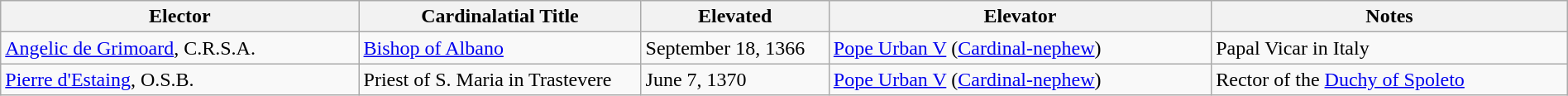<table class="wikitable sortable" style="width:100%">
<tr>
<th width="*">Elector</th>
<th width="18%">Cardinalatial Title</th>
<th width="12%">Elevated</th>
<th width="*">Elevator</th>
<th width="*">Notes</th>
</tr>
<tr valign="top">
<td><a href='#'>Angelic de Grimoard</a>, C.R.S.A.</td>
<td><a href='#'>Bishop of Albano</a></td>
<td>September 18, 1366</td>
<td><a href='#'>Pope Urban V</a> (<a href='#'>Cardinal-nephew</a>)</td>
<td>Papal Vicar in Italy</td>
</tr>
<tr valign="top">
<td><a href='#'>Pierre d'Estaing</a>, O.S.B.</td>
<td>Priest of S. Maria in Trastevere</td>
<td>June 7, 1370</td>
<td><a href='#'>Pope Urban V</a> (<a href='#'>Cardinal-nephew</a>)</td>
<td>Rector of the <a href='#'>Duchy of Spoleto</a></td>
</tr>
</table>
